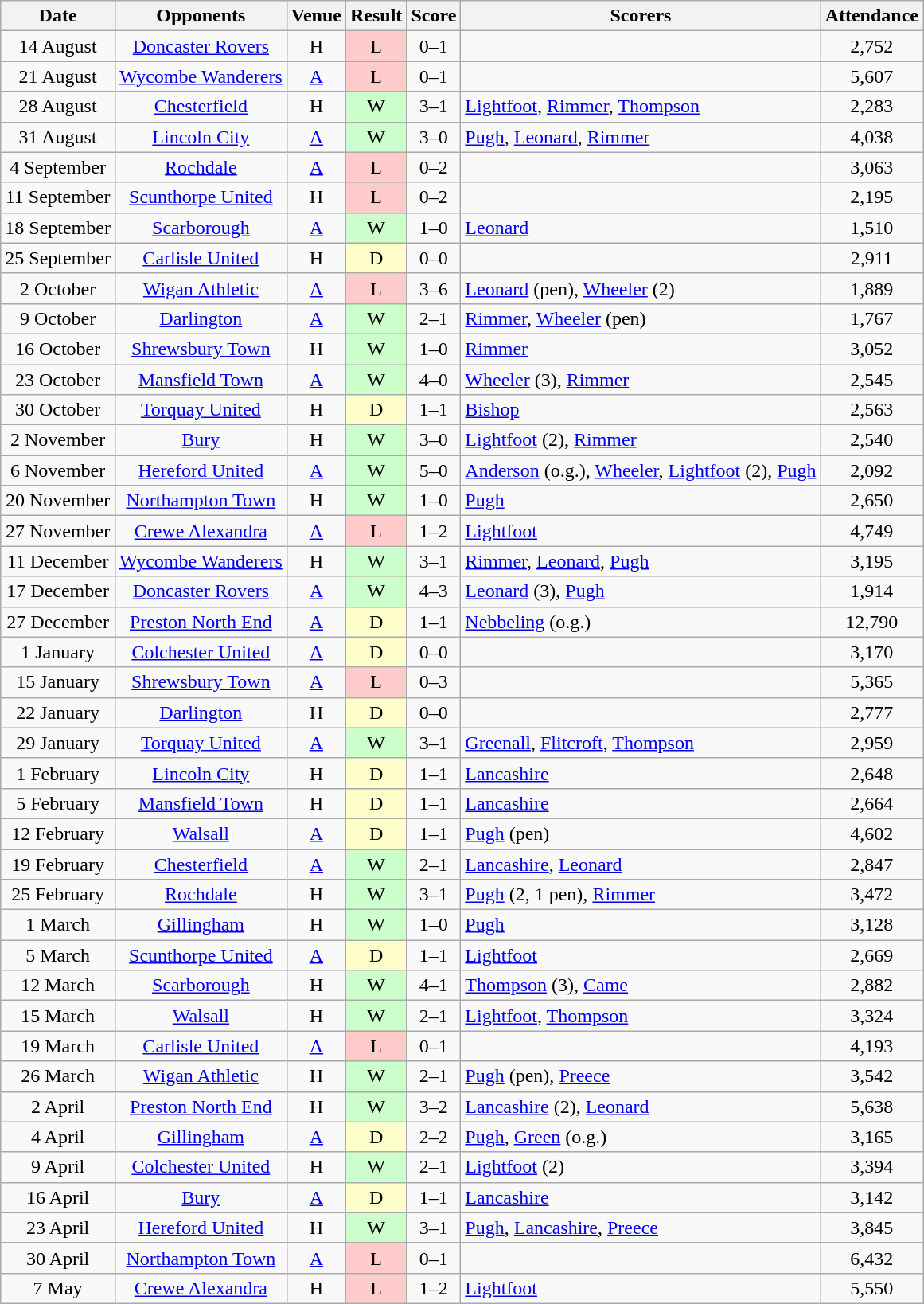<table class="wikitable" style="text-align:center">
<tr>
<th>Date</th>
<th>Opponents</th>
<th>Venue</th>
<th>Result</th>
<th>Score</th>
<th>Scorers</th>
<th>Attendance</th>
</tr>
<tr>
<td>14 August</td>
<td><a href='#'>Doncaster Rovers</a></td>
<td>H</td>
<td style="background-color:#FFCCCC">L</td>
<td>0–1</td>
<td align="left"></td>
<td>2,752</td>
</tr>
<tr>
<td>21 August</td>
<td><a href='#'>Wycombe Wanderers</a></td>
<td><a href='#'>A</a></td>
<td style="background-color:#FFCCCC">L</td>
<td>0–1</td>
<td align="left"></td>
<td>5,607</td>
</tr>
<tr>
<td>28 August</td>
<td><a href='#'>Chesterfield</a></td>
<td>H</td>
<td style="background-color:#CCFFCC">W</td>
<td>3–1</td>
<td align="left"><a href='#'>Lightfoot</a>, <a href='#'>Rimmer</a>, <a href='#'>Thompson</a></td>
<td>2,283</td>
</tr>
<tr>
<td>31 August</td>
<td><a href='#'>Lincoln City</a></td>
<td><a href='#'>A</a></td>
<td style="background-color:#CCFFCC">W</td>
<td>3–0</td>
<td align="left"><a href='#'>Pugh</a>, <a href='#'>Leonard</a>, <a href='#'>Rimmer</a></td>
<td>4,038</td>
</tr>
<tr>
<td>4 September</td>
<td><a href='#'>Rochdale</a></td>
<td><a href='#'>A</a></td>
<td style="background-color:#FFCCCC">L</td>
<td>0–2</td>
<td align="left"></td>
<td>3,063</td>
</tr>
<tr>
<td>11 September</td>
<td><a href='#'>Scunthorpe United</a></td>
<td>H</td>
<td style="background-color:#FFCCCC">L</td>
<td>0–2</td>
<td align="left"></td>
<td>2,195</td>
</tr>
<tr>
<td>18 September</td>
<td><a href='#'>Scarborough</a></td>
<td><a href='#'>A</a></td>
<td style="background-color:#CCFFCC">W</td>
<td>1–0</td>
<td align="left"><a href='#'>Leonard</a></td>
<td>1,510</td>
</tr>
<tr>
<td>25 September</td>
<td><a href='#'>Carlisle United</a></td>
<td>H</td>
<td style="background-color:#FFFFCC">D</td>
<td>0–0</td>
<td align="left"></td>
<td>2,911</td>
</tr>
<tr>
<td>2 October</td>
<td><a href='#'>Wigan Athletic</a></td>
<td><a href='#'>A</a></td>
<td style="background-color:#FFCCCC">L</td>
<td>3–6</td>
<td align="left"><a href='#'>Leonard</a> (pen), <a href='#'>Wheeler</a> (2)</td>
<td>1,889</td>
</tr>
<tr>
<td>9 October</td>
<td><a href='#'>Darlington</a></td>
<td><a href='#'>A</a></td>
<td style="background-color:#CCFFCC">W</td>
<td>2–1</td>
<td align="left"><a href='#'>Rimmer</a>, <a href='#'>Wheeler</a> (pen)</td>
<td>1,767</td>
</tr>
<tr>
<td>16 October</td>
<td><a href='#'>Shrewsbury Town</a></td>
<td>H</td>
<td style="background-color:#CCFFCC">W</td>
<td>1–0</td>
<td align="left"><a href='#'>Rimmer</a></td>
<td>3,052</td>
</tr>
<tr>
<td>23 October</td>
<td><a href='#'>Mansfield Town</a></td>
<td><a href='#'>A</a></td>
<td style="background-color:#CCFFCC">W</td>
<td>4–0</td>
<td align="left"><a href='#'>Wheeler</a> (3), <a href='#'>Rimmer</a></td>
<td>2,545</td>
</tr>
<tr>
<td>30 October</td>
<td><a href='#'>Torquay United</a></td>
<td>H</td>
<td style="background-color:#FFFFCC">D</td>
<td>1–1</td>
<td align="left"><a href='#'>Bishop</a></td>
<td>2,563</td>
</tr>
<tr>
<td>2 November</td>
<td><a href='#'>Bury</a></td>
<td>H</td>
<td style="background-color:#CCFFCC">W</td>
<td>3–0</td>
<td align="left"><a href='#'>Lightfoot</a> (2), <a href='#'>Rimmer</a></td>
<td>2,540</td>
</tr>
<tr>
<td>6 November</td>
<td><a href='#'>Hereford United</a></td>
<td><a href='#'>A</a></td>
<td style="background-color:#CCFFCC">W</td>
<td>5–0</td>
<td align="left"><a href='#'>Anderson</a> (o.g.), <a href='#'>Wheeler</a>, <a href='#'>Lightfoot</a> (2), <a href='#'>Pugh</a></td>
<td>2,092</td>
</tr>
<tr>
<td>20 November</td>
<td><a href='#'>Northampton Town</a></td>
<td>H</td>
<td style="background-color:#CCFFCC">W</td>
<td>1–0</td>
<td align="left"><a href='#'>Pugh</a></td>
<td>2,650</td>
</tr>
<tr>
<td>27 November</td>
<td><a href='#'>Crewe Alexandra</a></td>
<td><a href='#'>A</a></td>
<td style="background-color:#FFCCCC">L</td>
<td>1–2</td>
<td align="left"><a href='#'>Lightfoot</a></td>
<td>4,749</td>
</tr>
<tr>
<td>11 December</td>
<td><a href='#'>Wycombe Wanderers</a></td>
<td>H</td>
<td style="background-color:#CCFFCC">W</td>
<td>3–1</td>
<td align="left"><a href='#'>Rimmer</a>, <a href='#'>Leonard</a>, <a href='#'>Pugh</a></td>
<td>3,195</td>
</tr>
<tr>
<td>17 December</td>
<td><a href='#'>Doncaster Rovers</a></td>
<td><a href='#'>A</a></td>
<td style="background-color:#CCFFCC">W</td>
<td>4–3</td>
<td align="left"><a href='#'>Leonard</a> (3), <a href='#'>Pugh</a></td>
<td>1,914</td>
</tr>
<tr>
<td>27 December</td>
<td><a href='#'>Preston North End</a></td>
<td><a href='#'>A</a></td>
<td style="background-color:#FFFFCC">D</td>
<td>1–1</td>
<td align="left"><a href='#'>Nebbeling</a> (o.g.)</td>
<td>12,790</td>
</tr>
<tr>
<td>1 January</td>
<td><a href='#'>Colchester United</a></td>
<td><a href='#'>A</a></td>
<td style="background-color:#FFFFCC">D</td>
<td>0–0</td>
<td align="left"></td>
<td>3,170</td>
</tr>
<tr>
<td>15 January</td>
<td><a href='#'>Shrewsbury Town</a></td>
<td><a href='#'>A</a></td>
<td style="background-color:#FFCCCC">L</td>
<td>0–3</td>
<td align="left"></td>
<td>5,365</td>
</tr>
<tr>
<td>22 January</td>
<td><a href='#'>Darlington</a></td>
<td>H</td>
<td style="background-color:#FFFFCC">D</td>
<td>0–0</td>
<td align="left"></td>
<td>2,777</td>
</tr>
<tr>
<td>29 January</td>
<td><a href='#'>Torquay United</a></td>
<td><a href='#'>A</a></td>
<td style="background-color:#CCFFCC">W</td>
<td>3–1</td>
<td align="left"><a href='#'>Greenall</a>, <a href='#'>Flitcroft</a>, <a href='#'>Thompson</a></td>
<td>2,959</td>
</tr>
<tr>
<td>1 February</td>
<td><a href='#'>Lincoln City</a></td>
<td>H</td>
<td style="background-color:#FFFFCC">D</td>
<td>1–1</td>
<td align="left"><a href='#'>Lancashire</a></td>
<td>2,648</td>
</tr>
<tr>
<td>5 February</td>
<td><a href='#'>Mansfield Town</a></td>
<td>H</td>
<td style="background-color:#FFFFCC">D</td>
<td>1–1</td>
<td align="left"><a href='#'>Lancashire</a></td>
<td>2,664</td>
</tr>
<tr>
<td>12 February</td>
<td><a href='#'>Walsall</a></td>
<td><a href='#'>A</a></td>
<td style="background-color:#FFFFCC">D</td>
<td>1–1</td>
<td align="left"><a href='#'>Pugh</a> (pen)</td>
<td>4,602</td>
</tr>
<tr>
<td>19 February</td>
<td><a href='#'>Chesterfield</a></td>
<td><a href='#'>A</a></td>
<td style="background-color:#CCFFCC">W</td>
<td>2–1</td>
<td align="left"><a href='#'>Lancashire</a>, <a href='#'>Leonard</a></td>
<td>2,847</td>
</tr>
<tr>
<td>25 February</td>
<td><a href='#'>Rochdale</a></td>
<td>H</td>
<td style="background-color:#CCFFCC">W</td>
<td>3–1</td>
<td align="left"><a href='#'>Pugh</a> (2, 1 pen), <a href='#'>Rimmer</a></td>
<td>3,472</td>
</tr>
<tr>
<td>1 March</td>
<td><a href='#'>Gillingham</a></td>
<td>H</td>
<td style="background-color:#CCFFCC">W</td>
<td>1–0</td>
<td align="left"><a href='#'>Pugh</a></td>
<td>3,128</td>
</tr>
<tr>
<td>5 March</td>
<td><a href='#'>Scunthorpe United</a></td>
<td><a href='#'>A</a></td>
<td style="background-color:#FFFFCC">D</td>
<td>1–1</td>
<td align="left"><a href='#'>Lightfoot</a></td>
<td>2,669</td>
</tr>
<tr>
<td>12 March</td>
<td><a href='#'>Scarborough</a></td>
<td>H</td>
<td style="background-color:#CCFFCC">W</td>
<td>4–1</td>
<td align="left"><a href='#'>Thompson</a> (3), <a href='#'>Came</a></td>
<td>2,882</td>
</tr>
<tr>
<td>15 March</td>
<td><a href='#'>Walsall</a></td>
<td>H</td>
<td style="background-color:#CCFFCC">W</td>
<td>2–1</td>
<td align="left"><a href='#'>Lightfoot</a>, <a href='#'>Thompson</a></td>
<td>3,324</td>
</tr>
<tr>
<td>19 March</td>
<td><a href='#'>Carlisle United</a></td>
<td><a href='#'>A</a></td>
<td style="background-color:#FFCCCC">L</td>
<td>0–1</td>
<td align="left"></td>
<td>4,193</td>
</tr>
<tr>
<td>26 March</td>
<td><a href='#'>Wigan Athletic</a></td>
<td>H</td>
<td style="background-color:#CCFFCC">W</td>
<td>2–1</td>
<td align="left"><a href='#'>Pugh</a> (pen), <a href='#'>Preece</a></td>
<td>3,542</td>
</tr>
<tr>
<td>2 April</td>
<td><a href='#'>Preston North End</a></td>
<td>H</td>
<td style="background-color:#CCFFCC">W</td>
<td>3–2</td>
<td align="left"><a href='#'>Lancashire</a> (2), <a href='#'>Leonard</a></td>
<td>5,638</td>
</tr>
<tr>
<td>4 April</td>
<td><a href='#'>Gillingham</a></td>
<td><a href='#'>A</a></td>
<td style="background-color:#FFFFCC">D</td>
<td>2–2</td>
<td align="left"><a href='#'>Pugh</a>, <a href='#'>Green</a> (o.g.)</td>
<td>3,165</td>
</tr>
<tr>
<td>9 April</td>
<td><a href='#'>Colchester United</a></td>
<td>H</td>
<td style="background-color:#CCFFCC">W</td>
<td>2–1</td>
<td align="left"><a href='#'>Lightfoot</a> (2)</td>
<td>3,394</td>
</tr>
<tr>
<td>16 April</td>
<td><a href='#'>Bury</a></td>
<td><a href='#'>A</a></td>
<td style="background-color:#FFFFCC">D</td>
<td>1–1</td>
<td align="left"><a href='#'>Lancashire</a></td>
<td>3,142</td>
</tr>
<tr>
<td>23 April</td>
<td><a href='#'>Hereford United</a></td>
<td>H</td>
<td style="background-color:#CCFFCC">W</td>
<td>3–1</td>
<td align="left"><a href='#'>Pugh</a>, <a href='#'>Lancashire</a>, <a href='#'>Preece</a></td>
<td>3,845</td>
</tr>
<tr>
<td>30 April</td>
<td><a href='#'>Northampton Town</a></td>
<td><a href='#'>A</a></td>
<td style="background-color:#FFCCCC">L</td>
<td>0–1</td>
<td align="left"></td>
<td>6,432</td>
</tr>
<tr>
<td>7 May</td>
<td><a href='#'>Crewe Alexandra</a></td>
<td>H</td>
<td style="background-color:#FFCCCC">L</td>
<td>1–2</td>
<td align="left"><a href='#'>Lightfoot</a></td>
<td>5,550</td>
</tr>
</table>
